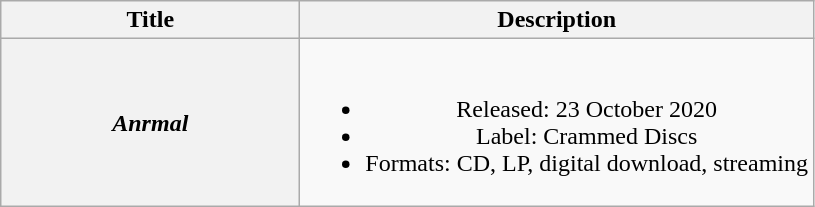<table class="wikitable plainrowheaders" style="text-align:center;">
<tr>
<th scope="col" style="width:12em;">Title</th>
<th scope="col">Description</th>
</tr>
<tr>
<th scope="row"><em>Anrmal</em></th>
<td><br><ul><li>Released: 23 October 2020</li><li>Label: Crammed Discs</li><li>Formats: CD, LP, digital download, streaming</li></ul></td>
</tr>
</table>
